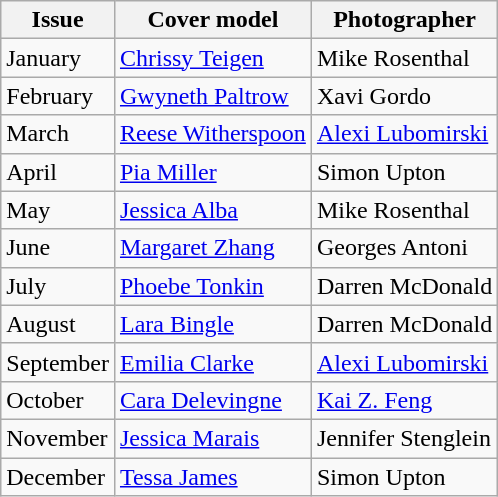<table class="sortable wikitable">
<tr>
<th>Issue</th>
<th>Cover model</th>
<th>Photographer</th>
</tr>
<tr>
<td>January</td>
<td><a href='#'>Chrissy Teigen</a></td>
<td>Mike Rosenthal</td>
</tr>
<tr>
<td>February</td>
<td><a href='#'>Gwyneth Paltrow</a></td>
<td>Xavi Gordo</td>
</tr>
<tr>
<td>March</td>
<td><a href='#'>Reese Witherspoon</a></td>
<td><a href='#'>Alexi Lubomirski</a></td>
</tr>
<tr>
<td>April</td>
<td><a href='#'>Pia Miller</a></td>
<td>Simon Upton</td>
</tr>
<tr>
<td>May</td>
<td><a href='#'>Jessica Alba</a></td>
<td>Mike Rosenthal</td>
</tr>
<tr>
<td>June</td>
<td><a href='#'>Margaret Zhang</a></td>
<td>Georges Antoni</td>
</tr>
<tr>
<td>July</td>
<td><a href='#'>Phoebe Tonkin</a></td>
<td>Darren McDonald</td>
</tr>
<tr>
<td>August</td>
<td><a href='#'>Lara Bingle</a></td>
<td>Darren McDonald</td>
</tr>
<tr>
<td>September</td>
<td><a href='#'>Emilia Clarke</a></td>
<td><a href='#'>Alexi Lubomirski</a></td>
</tr>
<tr>
<td>October</td>
<td><a href='#'>Cara Delevingne</a></td>
<td><a href='#'>Kai Z. Feng</a></td>
</tr>
<tr>
<td>November</td>
<td><a href='#'>Jessica Marais</a></td>
<td>Jennifer Stenglein</td>
</tr>
<tr>
<td>December</td>
<td><a href='#'>Tessa James</a></td>
<td>Simon Upton</td>
</tr>
</table>
